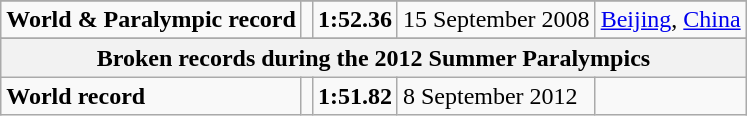<table class="wikitable">
<tr>
</tr>
<tr>
<td><strong>World & Paralympic record</strong></td>
<td></td>
<td><strong>1:52.36</strong></td>
<td>15 September 2008</td>
<td><a href='#'>Beijing</a>, <a href='#'>China</a></td>
</tr>
<tr>
</tr>
<tr>
<th colspan="5">Broken records during the 2012 Summer Paralympics</th>
</tr>
<tr>
<td><strong>World record</strong></td>
<td></td>
<td><strong>1:51.82</strong></td>
<td>8 September 2012</td>
<td></td>
</tr>
</table>
